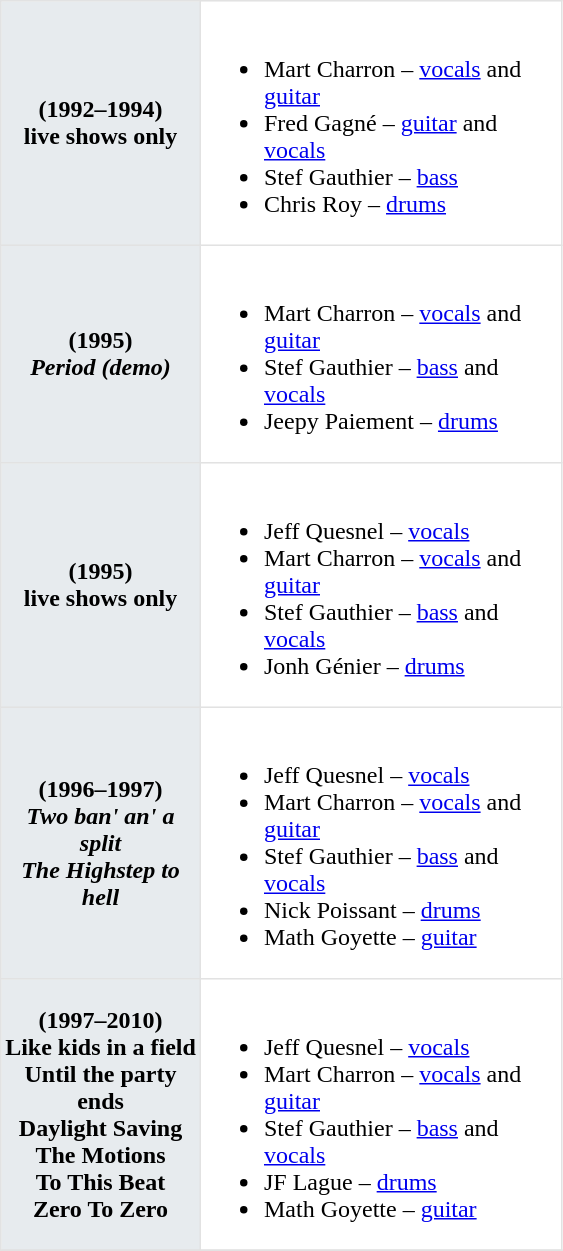<table class="toccolours"  border=1 cellpadding=2 cellspacing=0 style="float: left; width: 375px; margin: 0 0 1em 1em; border-collapse: collapse; border: 1px solid #E2E2E2;">
<tr>
<th bgcolor="#E7EBEE">(1992–1994)<br>live shows only</th>
<td><br><ul><li>Mart Charron – <a href='#'>vocals</a> and <a href='#'>guitar</a></li><li>Fred Gagné – <a href='#'>guitar</a> and <a href='#'>vocals</a></li><li>Stef Gauthier – <a href='#'>bass</a></li><li>Chris Roy – <a href='#'>drums</a></li></ul></td>
</tr>
<tr>
<th bgcolor="#E7EBEE">(1995)<br><em>Period (demo)</em></th>
<td><br><ul><li>Mart Charron – <a href='#'>vocals</a> and <a href='#'>guitar</a></li><li>Stef Gauthier – <a href='#'>bass</a> and <a href='#'>vocals</a></li><li>Jeepy Paiement – <a href='#'>drums</a></li></ul></td>
</tr>
<tr>
<th bgcolor="#E7EBEE">(1995)<br>live shows only</th>
<td><br><ul><li>Jeff Quesnel – <a href='#'>vocals</a></li><li>Mart Charron – <a href='#'>vocals</a> and <a href='#'>guitar</a></li><li>Stef Gauthier – <a href='#'>bass</a> and <a href='#'>vocals</a></li><li>Jonh Génier – <a href='#'>drums</a></li></ul></td>
</tr>
<tr>
<th bgcolor="#E7EBEE">(1996–1997)<br><em>Two ban' an' a split</em><br><em>The Highstep to hell</em><br><em></th>
<td><br><ul><li>Jeff Quesnel – <a href='#'>vocals</a></li><li>Mart Charron – <a href='#'>vocals</a> and <a href='#'>guitar</a></li><li>Stef Gauthier – <a href='#'>bass</a> and <a href='#'>vocals</a></li><li>Nick Poissant – <a href='#'>drums</a></li><li>Math Goyette – <a href='#'>guitar</a></li></ul></td>
</tr>
<tr>
<th bgcolor="#E7EBEE">(1997–2010) <br></em>Like kids in a field<em><br></em>Until the party ends<em><br></em>Daylight Saving<em><br></em>The Motions<em><br></em>To This Beat<em><br></em>Zero To Zero<em></th>
<td><br><ul><li>Jeff Quesnel – <a href='#'>vocals</a></li><li>Mart Charron – <a href='#'>vocals</a> and <a href='#'>guitar</a></li><li>Stef Gauthier – <a href='#'>bass</a> and <a href='#'>vocals</a></li><li>JF Lague – <a href='#'>drums</a></li><li>Math Goyette – <a href='#'>guitar</a></li></ul></td>
</tr>
<tr>
</tr>
</table>
